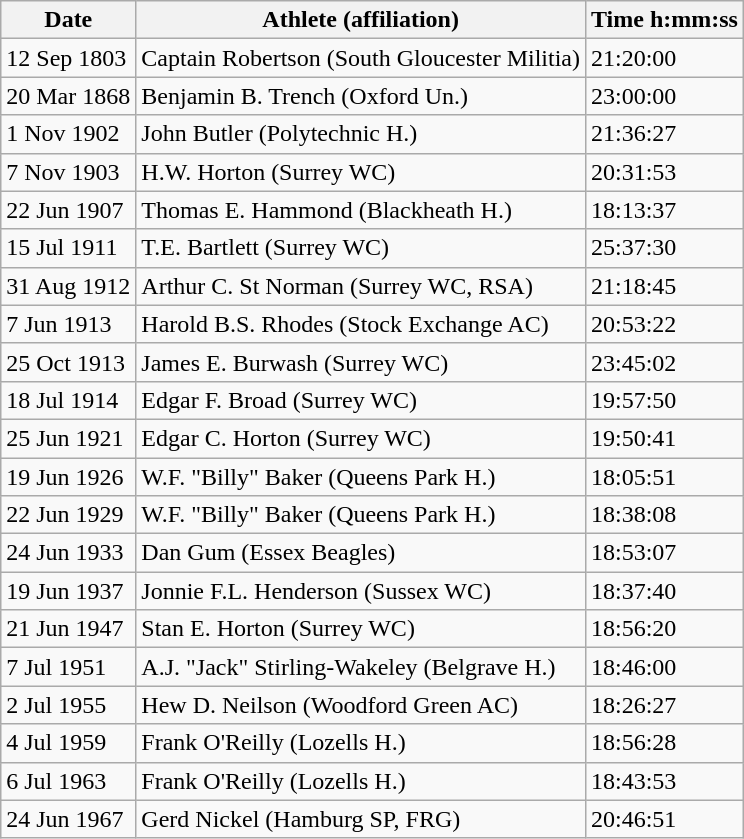<table class="wikitable">
<tr>
<th>Date</th>
<th>Athlete (affiliation)</th>
<th>Time h:mm:ss</th>
</tr>
<tr>
<td>12 Sep 1803</td>
<td>Captain Robertson (South Gloucester Militia)</td>
<td>21:20:00</td>
</tr>
<tr>
<td>20 Mar 1868</td>
<td>Benjamin B. Trench (Oxford Un.)</td>
<td>23:00:00</td>
</tr>
<tr>
<td>1 Nov 1902</td>
<td>John Butler (Polytechnic H.)</td>
<td>21:36:27</td>
</tr>
<tr>
<td>7 Nov 1903</td>
<td>H.W. Horton (Surrey WC)</td>
<td>20:31:53</td>
</tr>
<tr>
<td>22 Jun 1907</td>
<td>Thomas E. Hammond (Blackheath H.)</td>
<td>18:13:37</td>
</tr>
<tr>
<td>15 Jul 1911</td>
<td>T.E. Bartlett (Surrey WC)</td>
<td>25:37:30</td>
</tr>
<tr>
<td>31 Aug 1912</td>
<td>Arthur C. St Norman (Surrey WC, RSA)</td>
<td>21:18:45</td>
</tr>
<tr>
<td>7 Jun 1913</td>
<td>Harold B.S. Rhodes (Stock Exchange AC)</td>
<td>20:53:22</td>
</tr>
<tr>
<td>25 Oct 1913</td>
<td>James E. Burwash (Surrey WC)</td>
<td>23:45:02</td>
</tr>
<tr>
<td>18 Jul 1914</td>
<td>Edgar F. Broad (Surrey WC)</td>
<td>19:57:50</td>
</tr>
<tr>
<td>25 Jun 1921</td>
<td>Edgar C. Horton (Surrey WC)</td>
<td>19:50:41</td>
</tr>
<tr>
<td>19 Jun 1926</td>
<td>W.F. "Billy" Baker (Queens Park H.)</td>
<td>18:05:51</td>
</tr>
<tr>
<td>22 Jun 1929</td>
<td>W.F. "Billy" Baker (Queens Park H.)</td>
<td>18:38:08</td>
</tr>
<tr>
<td>24 Jun 1933</td>
<td>Dan Gum (Essex Beagles)</td>
<td>18:53:07</td>
</tr>
<tr>
<td>19 Jun 1937</td>
<td>Jonnie F.L. Henderson (Sussex WC)</td>
<td>18:37:40</td>
</tr>
<tr>
<td>21 Jun 1947</td>
<td>Stan E. Horton (Surrey WC)</td>
<td>18:56:20</td>
</tr>
<tr>
<td>7 Jul 1951</td>
<td>A.J. "Jack" Stirling-Wakeley (Belgrave H.)</td>
<td>18:46:00</td>
</tr>
<tr>
<td>2 Jul 1955</td>
<td>Hew D. Neilson (Woodford Green AC)</td>
<td>18:26:27</td>
</tr>
<tr>
<td>4 Jul 1959</td>
<td>Frank O'Reilly (Lozells H.)</td>
<td>18:56:28</td>
</tr>
<tr>
<td>6 Jul 1963</td>
<td>Frank O'Reilly (Lozells H.)</td>
<td>18:43:53</td>
</tr>
<tr>
<td>24 Jun 1967</td>
<td>Gerd Nickel (Hamburg SP, FRG)</td>
<td>20:46:51</td>
</tr>
</table>
